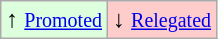<table class="wikitable" align="center">
<tr>
<td style="background:#ddffdd">↑ <small><a href='#'>Promoted</a></small></td>
<td style="background:#ffcccc">↓ <small><a href='#'>Relegated</a></small></td>
</tr>
</table>
